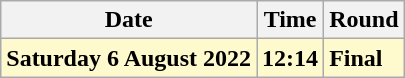<table class="wikitable">
<tr>
<th>Date</th>
<th>Time</th>
<th>Round</th>
</tr>
<tr>
<td style=background:lemonchiffon><strong>Saturday 6 August 2022</strong></td>
<td style=background:lemonchiffon><strong>12:14</strong></td>
<td style=background:lemonchiffon><strong>Final</strong></td>
</tr>
</table>
